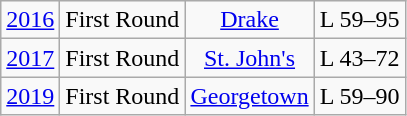<table class=wikitable style="text-align:center">
<tr>
<td><a href='#'>2016</a></td>
<td>First Round</td>
<td><a href='#'>Drake</a></td>
<td>L 59–95</td>
</tr>
<tr>
<td><a href='#'>2017</a></td>
<td>First Round</td>
<td><a href='#'>St. John's</a></td>
<td>L 43–72</td>
</tr>
<tr>
<td><a href='#'>2019</a></td>
<td>First Round</td>
<td><a href='#'>Georgetown</a></td>
<td>L 59–90</td>
</tr>
</table>
